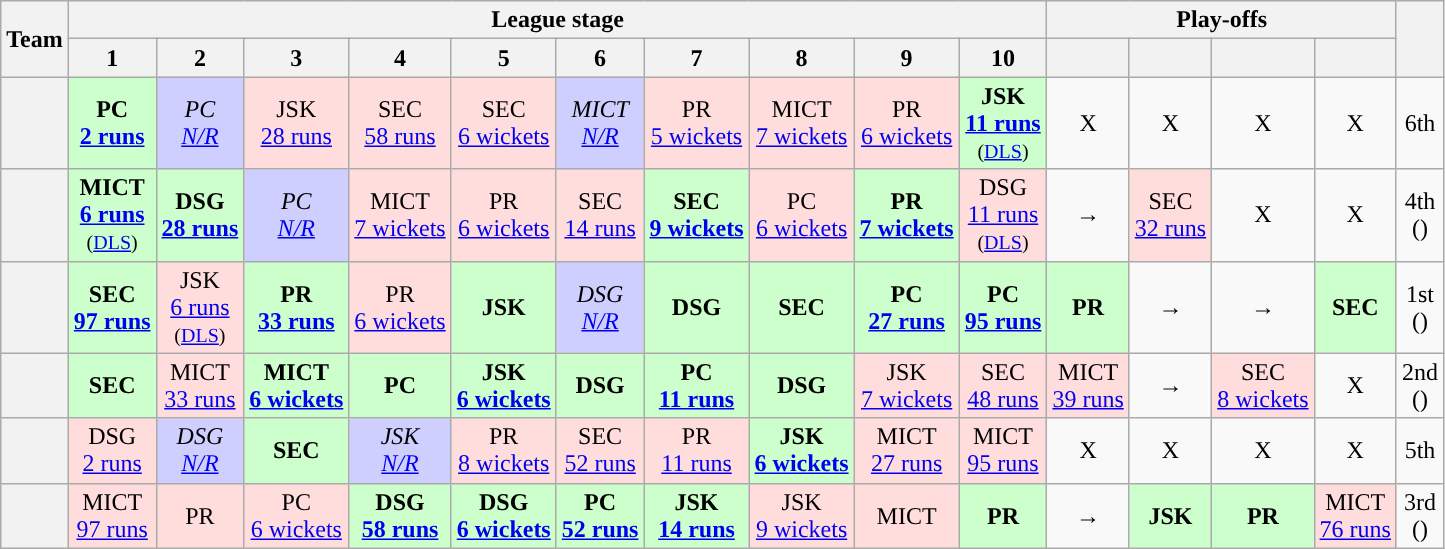<table class="wikitable plainrowheaders" style="text-align:center;">
<tr>
<th rowspan="2">Team</th>
<th colspan="10">League stage</th>
<th colspan="4">Play-offs</th>
<th rowspan="2"></th>
</tr>
<tr>
<th>1</th>
<th>2</th>
<th>3</th>
<th>4</th>
<th>5</th>
<th>6</th>
<th>7</th>
<th>8</th>
<th>9</th>
<th>10</th>
<th></th>
<th></th>
<th></th>
<th></th>
</tr>
<tr>
<th></th>
<td style="background-color:#cfc;"><strong>PC<br><a href='#'>2 runs</a></strong></td>
<td style="background:#cfcfff;"><em>PC<br><a href='#'>N/R</a></em></td>
<td style="background-color:#FFDDDD;">JSK<br><a href='#'>28 runs</a></td>
<td style="background-color:#FFDDDD;">SEC<br><a href='#'>58 runs</a></td>
<td style="background-color:#FFDDDD;">SEC<br><a href='#'>6 wickets</a></td>
<td style="background:#cfcfff;"><em>MICT<br><a href='#'>N/R</a></em></td>
<td style="background-color:#FFDDDD;">PR<br><a href='#'>5 wickets</a></td>
<td style="background-color:#FFDDDD;">MICT<br><a href='#'>7 wickets</a></td>
<td style="background-color:#FFDDDD;">PR<br><a href='#'>6 wickets</a></td>
<td style="background-color:#cfc;"><strong>JSK<br><a href='#'>11 runs</a></strong><br><small>(<a href='#'>DLS</a>)</small></td>
<td>X</td>
<td>X</td>
<td>X</td>
<td>X</td>
<td>6th</td>
</tr>
<tr>
<th></th>
<td style="background-color:#cfc;"><strong>MICT<br><a href='#'>6 runs</a></strong><br><small>(<a href='#'>DLS</a>)</small></td>
<td style="background-color:#cfc;"><strong>DSG<br><a href='#'>28 runs</a></strong></td>
<td style="background:#cfcfff;"><em>PC<br><a href='#'>N/R</a></em></td>
<td style="background-color:#FFDDDD;">MICT<br><a href='#'>7 wickets</a></td>
<td style="background-color:#FFDDDD;">PR<br><a href='#'>6 wickets</a></td>
<td style="background-color:#FFDDDD;">SEC<br><a href='#'>14 runs</a></td>
<td style="background-color:#cfc;"><strong>SEC<br><a href='#'>9 wickets</a></strong></td>
<td style="background-color:#FFDDDD;">PC<br><a href='#'>6 wickets</a></td>
<td style="background-color:#cfc;"><strong>PR<br><a href='#'>7 wickets</a></strong></td>
<td style="background-color:#FFDDDD;">DSG<br><a href='#'>11 runs</a><br><small>(<a href='#'>DLS</a>)</small></td>
<td>→</td>
<td style="background-color:#FFDDDD;">SEC<br><a href='#'>32 runs</a></td>
<td>X</td>
<td>X</td>
<td>4th<br>()</td>
</tr>
<tr>
<th></th>
<td style="background-color:#cfc;"><strong>SEC<br><a href='#'>97 runs</a></strong></td>
<td style="background-color:#FFDDDD;">JSK<br><a href='#'>6 runs</a><br><small>(<a href='#'>DLS</a>)</small></td>
<td style="background-color:#cfc;"><strong>PR<br><a href='#'>33 runs</a></strong></td>
<td style="background-color:#FFDDDD;">PR<br><a href='#'>6 wickets</a></td>
<td style="background-color:#cfc;"><strong>JSK<br></strong></td>
<td style="background:#cfcfff;"><em>DSG<br><a href='#'>N/R</a></em></td>
<td style="background-color:#cfc;"><strong>DSG<br></strong></td>
<td style="background-color:#cfc;"><strong>SEC<br></strong></td>
<td style="background-color:#cfc;"><strong>PC<br><a href='#'>27 runs</a></strong></td>
<td style="background-color:#cfc;"><strong>PC<br><a href='#'>95 runs</a></strong></td>
<td style="background-color:#cfc;"><strong>PR<br></strong></td>
<td>→</td>
<td>→</td>
<td style="background-color:#cfc;"><strong>SEC<br></strong></td>
<td>1st<br>()</td>
</tr>
<tr>
<th></th>
<td style="background-color:#cfc;"><strong>SEC<br></strong></td>
<td style="background-color:#FFDDDD;">MICT<br><a href='#'>33 runs</a></td>
<td style="background-color:#cfc;"><strong>MICT<br><a href='#'>6 wickets</a></strong></td>
<td style="background-color:#cfc;"><strong>PC<br></strong></td>
<td style="background-color:#cfc;"><strong>JSK<br><a href='#'>6 wickets</a></strong></td>
<td style="background-color:#cfc;"><strong>DSG<br></strong></td>
<td style="background-color:#cfc;"><strong>PC<br><a href='#'>11 runs</a></strong></td>
<td style="background-color:#cfc;"><strong>DSG<br></strong></td>
<td style="background-color:#FFDDDD;">JSK<br><a href='#'>7 wickets</a></td>
<td style="background-color:#FFDDDD;">SEC<br><a href='#'>48 runs</a></td>
<td style="background-color:#FFDDDD;">MICT<br><a href='#'>39 runs</a></td>
<td>→</td>
<td style="background-color:#FFDDDD;">SEC<br><a href='#'>8 wickets</a></td>
<td>X</td>
<td>2nd<br>()</td>
</tr>
<tr>
<th></th>
<td style="background-color:#FFDDDD;">DSG<br><a href='#'>2 runs</a></td>
<td style="background:#cfcfff;"><em>DSG<br><a href='#'>N/R</a></em></td>
<td style="background-color:#cfc;"><strong>SEC<br></strong></td>
<td style="background:#cfcfff;"><em>JSK<br><a href='#'>N/R</a></em></td>
<td style="background-color:#FFDDDD;">PR<br><a href='#'>8 wickets</a></td>
<td style="background-color:#FFDDDD;">SEC<br><a href='#'>52 runs</a></td>
<td style="background-color:#FFDDDD;">PR<br><a href='#'>11 runs</a></td>
<td style="background-color:#cfc;"><strong>JSK<br><a href='#'>6 wickets</a></strong></td>
<td style="background-color:#FFDDDD;">MICT<br><a href='#'>27 runs</a></td>
<td style="background-color:#FFDDDD;">MICT<br><a href='#'>95 runs</a></td>
<td>X</td>
<td>X</td>
<td>X</td>
<td>X</td>
<td>5th</td>
</tr>
<tr>
<th></th>
<td style="background-color:#FFDDDD;">MICT<br><a href='#'>97 runs</a></td>
<td style="background-color:#ffdddd;">PR<br></td>
<td style="background-color:#FFDDDD;">PC<br><a href='#'>6 wickets</a></td>
<td style="background-color:#cfc;"><strong>DSG<br><a href='#'>58 runs</a></strong></td>
<td style="background-color:#cfc;"><strong>DSG<br><a href='#'>6 wickets</a></strong></td>
<td style="background-color:#cfc;"><strong>PC<br><a href='#'>52 runs</a></strong></td>
<td style="background-color:#cfc;"><strong>JSK<br><a href='#'>14 runs</a></strong></td>
<td style="background-color:#FFDDDD;">JSK<br><a href='#'>9 wickets</a></td>
<td style="background-color:#FFDDDD;">MICT<br></td>
<td style="background-color:#cfc;"><strong>PR<br></strong></td>
<td>→</td>
<td style="background-color:#cfc;"><strong>JSK<br></strong></td>
<td style="background-color:#cfc;"><strong>PR<br></strong></td>
<td style="background-color:#FFDDDD;">MICT<br><a href='#'>76 runs</a></td>
<td>3rd<br>()</td>
</tr>
</table>
